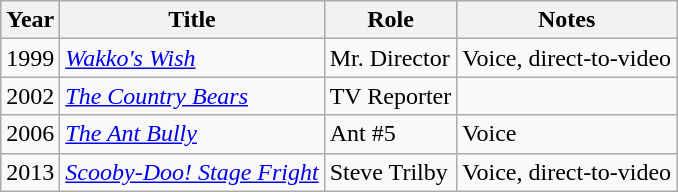<table class="wikitable sortable">
<tr>
<th>Year</th>
<th>Title</th>
<th>Role</th>
<th>Notes</th>
</tr>
<tr>
<td>1999</td>
<td><em><a href='#'>Wakko's Wish</a></em></td>
<td>Mr. Director</td>
<td>Voice, direct-to-video</td>
</tr>
<tr>
<td>2002</td>
<td><em><a href='#'>The Country Bears</a></em></td>
<td>TV Reporter</td>
<td></td>
</tr>
<tr>
<td>2006</td>
<td><em><a href='#'>The Ant Bully</a></em></td>
<td>Ant #5</td>
<td>Voice</td>
</tr>
<tr>
<td>2013</td>
<td><em><a href='#'>Scooby-Doo! Stage Fright</a></em></td>
<td>Steve Trilby</td>
<td>Voice, direct-to-video</td>
</tr>
</table>
